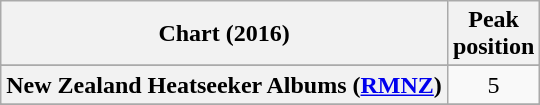<table class="wikitable sortable plainrowheaders" style="text-align:center">
<tr>
<th scope="col">Chart (2016)</th>
<th scope="col">Peak<br> position</th>
</tr>
<tr>
</tr>
<tr>
</tr>
<tr>
</tr>
<tr>
</tr>
<tr>
</tr>
<tr>
<th scope="row">New Zealand Heatseeker Albums (<a href='#'>RMNZ</a>)</th>
<td>5</td>
</tr>
<tr>
</tr>
<tr>
</tr>
<tr>
</tr>
</table>
